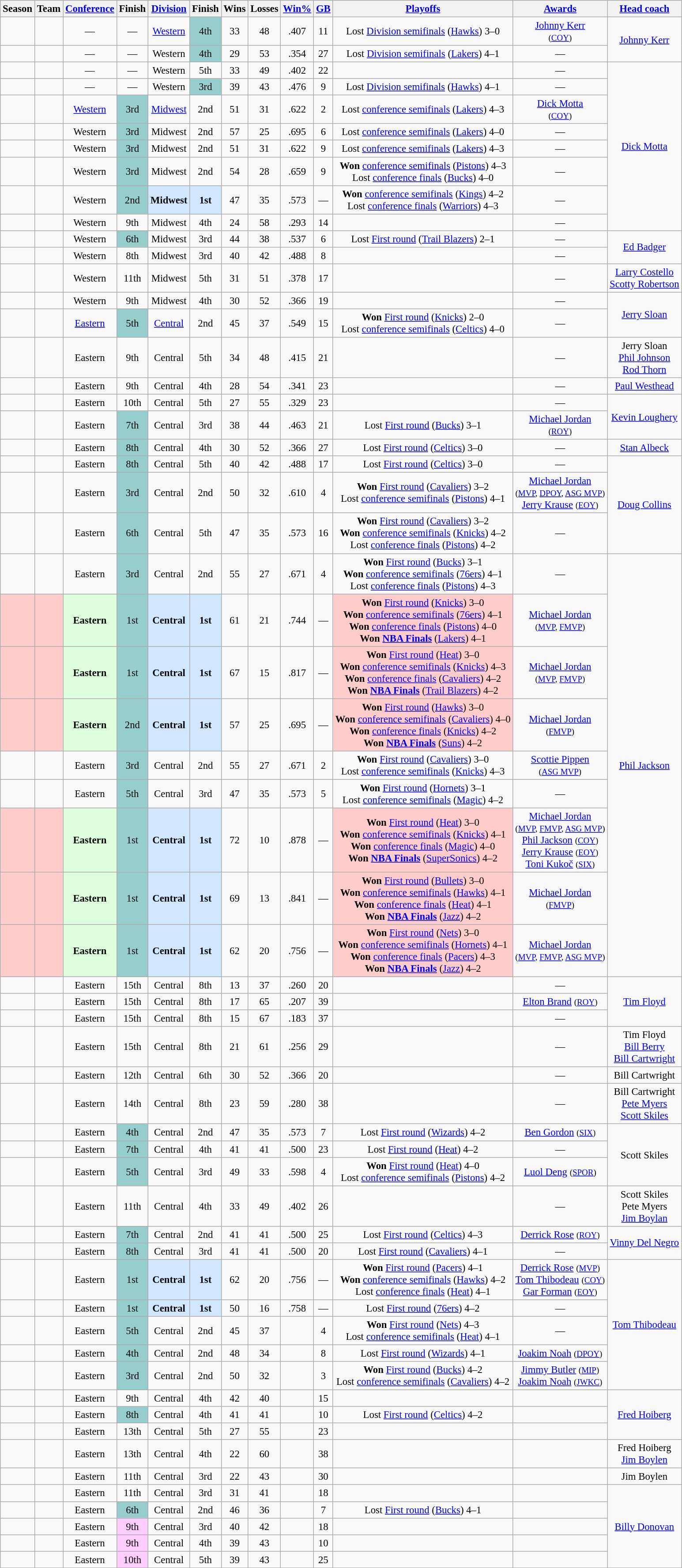<table class="wikitable plainrowheaders" style="text-align:center; font-size:95%" summary="Season (sortable), Conference, Finish (sortable), Division, Finish (sortable), Wins (sortable), Losses (sortable), Win% (sortable), GB (sortable), Playoffs, Awards and Head coach">
<tr>
<th scope="col">Season</th>
<th scope="col">Team</th>
<th scope="col" class="unsortable"><a href='#'>Conference</a></th>
<th scope="col">Finish</th>
<th scope="col" class="unsortable"><a href='#'>Division</a></th>
<th scope="col">Finish</th>
<th scope="col">Wins</th>
<th scope="col">Losses</th>
<th scope="col"><a href='#'>Win%</a></th>
<th scope="col" data-sort-type="number"><a href='#'>GB</a></th>
<th scope="col" class="unsortable"><a href='#'>Playoffs</a></th>
<th scope="col" class="unsortable"><a href='#'>Awards</a></th>
<th scope="col" class="unsortable"><a href='#'>Head coach</a></th>
</tr>
<tr>
<th scope="row" style="background-color:transparent;"><strong></strong></th>
<th scope="row" style="background-color:transparent;"></th>
<td>—</td>
<td>—</td>
<td><a href='#'>Western</a></td>
<td bgcolor="#96CDCD">4th</td>
<td>33</td>
<td>48</td>
<td>.407</td>
<td>11</td>
<td>Lost <a href='#'>Division semifinals</a> (<a href='#'>Hawks</a>) 3–0</td>
<td><a href='#'>Johnny Kerr</a><br><small>(<a href='#'>COY</a>)</small></td>
<td rowspan=2><a href='#'>Johnny Kerr</a></td>
</tr>
<tr>
<th scope="row" style="background-color:transparent;"><strong></strong></th>
<th scope="row" style="background-color:transparent;"></th>
<td>—</td>
<td>—</td>
<td>Western</td>
<td bgcolor="#96CDCD">4th</td>
<td>29</td>
<td>53</td>
<td>.354</td>
<td>27</td>
<td>Lost <a href='#'>Division semifinals</a> (<a href='#'>Lakers</a>) 4–1</td>
<td>—</td>
</tr>
<tr>
<th scope="row" style="background-color:transparent;"><strong></strong></th>
<th scope="row" style="background-color:transparent;"></th>
<td>—</td>
<td>—</td>
<td>Western</td>
<td>5th</td>
<td>33</td>
<td>49</td>
<td>.402</td>
<td>22</td>
<td></td>
<td>—</td>
<td rowspan=8><a href='#'>Dick Motta</a></td>
</tr>
<tr>
<th scope="row" style="background-color:transparent;"><strong></strong></th>
<th scope="row" style="background-color:transparent;"></th>
<td>—</td>
<td>—</td>
<td>Western</td>
<td bgcolor="#96CDCD">3rd</td>
<td>39</td>
<td>43</td>
<td>.476</td>
<td>9</td>
<td>Lost <a href='#'>Division semifinals</a> (<a href='#'>Hawks</a>) 4–1</td>
<td>—</td>
</tr>
<tr>
<th scope="row" style="background-color:transparent;"><strong></strong></th>
<th scope="row" style="background-color:transparent;"></th>
<td><a href='#'>Western</a></td>
<td bgcolor="#96CDCD">3rd</td>
<td><a href='#'>Midwest</a></td>
<td>2nd</td>
<td>51</td>
<td>31</td>
<td>.622</td>
<td>2</td>
<td>Lost <a href='#'>conference semifinals</a> (<a href='#'>Lakers</a>) 4–3</td>
<td><a href='#'>Dick Motta</a><br><small>(<a href='#'>COY</a>)</small></td>
</tr>
<tr>
<th scope="row" style="background-color:transparent;"><strong></strong></th>
<th scope="row" style="background-color:transparent;"></th>
<td>Western</td>
<td bgcolor="#96CDCD">3rd</td>
<td>Midwest</td>
<td>2nd</td>
<td>57</td>
<td>25</td>
<td>.695</td>
<td>6</td>
<td>Lost <a href='#'>conference semifinals</a> (<a href='#'>Lakers</a>) 4–0</td>
<td>—</td>
</tr>
<tr>
<th scope="row" style="background-color:transparent;"><strong></strong></th>
<th scope="row" style="background-color:transparent;"></th>
<td>Western</td>
<td bgcolor="#96CDCD">3rd</td>
<td>Midwest</td>
<td>2nd</td>
<td>51</td>
<td>31</td>
<td>.622</td>
<td>9</td>
<td>Lost <a href='#'>conference semifinals</a> (<a href='#'>Lakers</a>) 4–3</td>
<td>—</td>
</tr>
<tr>
<th scope="row" style="background-color:transparent;"><strong></strong></th>
<th scope="row" style="background-color:transparent;"></th>
<td>Western</td>
<td bgcolor="#96CDCD">3rd</td>
<td>Midwest</td>
<td>2nd</td>
<td>54</td>
<td>28</td>
<td>.659</td>
<td>9</td>
<td><strong>Won</strong> <a href='#'>conference semifinals</a> (<a href='#'>Pistons</a>) 4–3<br> Lost <a href='#'>conference finals</a> (<a href='#'>Bucks</a>) 4–0</td>
<td>—</td>
</tr>
<tr>
<th scope="row" style="background-color:transparent;"><strong></strong></th>
<th scope="row" style="background-color:transparent;"></th>
<td>Western</td>
<td bgcolor="#96CDCD">2nd</td>
<td bgcolor="#D0E7FF"><strong>Midwest</strong></td>
<td bgcolor="#D0E7FF"><strong>1st</strong></td>
<td>47</td>
<td>35</td>
<td>.573</td>
<td>—</td>
<td><strong>Won</strong> <a href='#'>conference semifinals</a> (<a href='#'>Kings</a>) 4–2<br> Lost <a href='#'>conference finals</a> (<a href='#'>Warriors</a>) 4–3</td>
<td>—</td>
</tr>
<tr>
<th scope="row" style="background-color:transparent;"><strong></strong></th>
<th scope="row" style="background-color:transparent;"></th>
<td>Western</td>
<td>9th</td>
<td>Midwest</td>
<td>4th</td>
<td>24</td>
<td>58</td>
<td>.293</td>
<td>14</td>
<td></td>
<td>—</td>
</tr>
<tr>
<th scope="row" style="background-color:transparent;"><strong></strong></th>
<th scope="row" style="background-color:transparent;"></th>
<td>Western</td>
<td bgcolor="#96CDCD">6th</td>
<td>Midwest</td>
<td>3rd</td>
<td>44</td>
<td>38</td>
<td>.537</td>
<td>6</td>
<td>Lost <a href='#'>First round</a> (<a href='#'>Trail Blazers</a>) 2–1</td>
<td>—</td>
<td rowspan=2><a href='#'>Ed Badger</a></td>
</tr>
<tr>
<th scope="row" style="background-color:transparent;"><strong></strong></th>
<th scope="row" style="background-color:transparent;"></th>
<td>Western</td>
<td>8th</td>
<td>Midwest</td>
<td>3rd</td>
<td>40</td>
<td>42</td>
<td>.488</td>
<td>8</td>
<td></td>
<td>—</td>
</tr>
<tr>
<th scope="row" style="background-color:transparent;"><strong></strong></th>
<th scope="row" style="background-color:transparent;"></th>
<td>Western</td>
<td>11th</td>
<td>Midwest</td>
<td>5th</td>
<td>31</td>
<td>51</td>
<td>.378</td>
<td>17</td>
<td></td>
<td>—</td>
<td><a href='#'>Larry Costello</a> <br> <a href='#'>Scotty Robertson</a></td>
</tr>
<tr>
<th scope="row" style="background-color:transparent;"><strong></strong></th>
<th scope="row" style="background-color:transparent;"></th>
<td>Western</td>
<td>9th</td>
<td>Midwest</td>
<td>4th</td>
<td>30</td>
<td>52</td>
<td>.366</td>
<td>19</td>
<td></td>
<td>—</td>
<td rowspan=2><a href='#'>Jerry Sloan</a></td>
</tr>
<tr>
<th scope="row" style="background-color:transparent;"><strong></strong></th>
<th scope="row" style="background-color:transparent;"></th>
<td><a href='#'>Eastern</a></td>
<td bgcolor="#96CDCD">5th</td>
<td><a href='#'>Central</a></td>
<td>2nd</td>
<td>45</td>
<td>37</td>
<td>.549</td>
<td>15</td>
<td><strong>Won</strong> <a href='#'>First round</a> (<a href='#'>Knicks</a>) 2–0 <br> Lost <a href='#'>conference semifinals</a> (<a href='#'>Celtics</a>) 4–0</td>
<td>—</td>
</tr>
<tr>
<th scope="row" style="background-color:transparent;"><strong></strong></th>
<th scope="row" style="background-color:transparent;"></th>
<td>Eastern</td>
<td>9th</td>
<td>Central</td>
<td>5th</td>
<td>34</td>
<td>48</td>
<td>.415</td>
<td>21</td>
<td></td>
<td>—</td>
<td>Jerry Sloan <br> <a href='#'>Phil Johnson</a> <br> <a href='#'>Rod Thorn</a></td>
</tr>
<tr>
<th scope="row" style="background-color:transparent;"><strong></strong></th>
<th scope="row" style="background-color:transparent;"></th>
<td>Eastern</td>
<td>9th</td>
<td>Central</td>
<td>4th</td>
<td>28</td>
<td>54</td>
<td>.341</td>
<td>23</td>
<td></td>
<td>—</td>
<td><a href='#'>Paul Westhead</a></td>
</tr>
<tr>
<th scope="row" style="background-color:transparent;"><strong></strong></th>
<th scope="row" style="background-color:transparent;"></th>
<td>Eastern</td>
<td>10th</td>
<td>Central</td>
<td>5th</td>
<td>27</td>
<td>55</td>
<td>.329</td>
<td>23</td>
<td></td>
<td>—</td>
<td rowspan=2><a href='#'>Kevin Loughery</a></td>
</tr>
<tr>
<th scope="row" style="background-color:transparent;"><strong></strong></th>
<th scope="row" style="background-color:transparent;"></th>
<td>Eastern</td>
<td bgcolor="#96CDCD">7th</td>
<td>Central</td>
<td>3rd</td>
<td>38</td>
<td>44</td>
<td>.463</td>
<td>21</td>
<td>Lost <a href='#'>First round</a> (<a href='#'>Bucks</a>) 3–1</td>
<td><a href='#'>Michael Jordan</a><br><small>(<a href='#'>ROY</a>)</small></td>
</tr>
<tr>
<th scope="row" style="background-color:transparent;"><strong></strong></th>
<th scope="row" style="background-color:transparent;"></th>
<td>Eastern</td>
<td bgcolor="#96CDCD">8th</td>
<td>Central</td>
<td>4th</td>
<td>30</td>
<td>52</td>
<td>.366</td>
<td>27</td>
<td>Lost <a href='#'>First round</a> (<a href='#'>Celtics</a>) 3–0</td>
<td>—</td>
<td><a href='#'>Stan Albeck</a></td>
</tr>
<tr>
<th scope="row" style="background-color:transparent;"><strong></strong></th>
<th scope="row" style="background-color:transparent;"></th>
<td>Eastern</td>
<td bgcolor="#96CDCD">8th</td>
<td>Central</td>
<td>5th</td>
<td>40</td>
<td>42</td>
<td>.488</td>
<td>17</td>
<td>Lost <a href='#'>First round</a> (<a href='#'>Celtics</a>) 3–0</td>
<td>—</td>
<td rowspan=3><a href='#'>Doug Collins</a></td>
</tr>
<tr>
<th scope="row" style="background-color:transparent;"><strong></strong></th>
<th scope="row" style="background-color:transparent;"></th>
<td>Eastern</td>
<td bgcolor="#96CDCD">3rd</td>
<td>Central</td>
<td>2nd</td>
<td>50</td>
<td>32</td>
<td>.610</td>
<td>4</td>
<td><strong>Won</strong> <a href='#'>First round</a> (<a href='#'>Cavaliers</a>) 3–2<br> Lost <a href='#'>conference semifinals</a> (<a href='#'>Pistons</a>) 4–1</td>
<td><a href='#'>Michael Jordan</a><br><small>(<a href='#'>MVP</a>, <a href='#'>DPOY</a>, <a href='#'>ASG MVP</a>)</small><br><a href='#'>Jerry Krause</a> <small>(<a href='#'>EOY</a>)</small></td>
</tr>
<tr>
<th scope="row" style="background-color:transparent;"><strong></strong></th>
<th scope="row" style="background-color:transparent;"></th>
<td>Eastern</td>
<td bgcolor="#96CDCD">6th</td>
<td>Central</td>
<td>5th</td>
<td>47</td>
<td>35</td>
<td>.573</td>
<td>16</td>
<td><strong>Won</strong> <a href='#'>First round</a> (<a href='#'>Cavaliers</a>) 3–2<br> <strong>Won</strong> <a href='#'>conference semifinals</a> (<a href='#'>Knicks</a>) 4–2<br> Lost <a href='#'>conference finals</a> (<a href='#'>Pistons</a>) 4–2</td>
<td>—</td>
</tr>
<tr>
<th scope="row" style="background-color:transparent;"><strong></strong></th>
<th scope="row" style="background-color:transparent;"></th>
<td>Eastern</td>
<td bgcolor="#96CDCD">3rd</td>
<td>Central</td>
<td>2nd</td>
<td>55</td>
<td>27</td>
<td>.671</td>
<td>4</td>
<td><strong>Won</strong> <a href='#'>First round</a> (<a href='#'>Bucks</a>) 3–1<br> <strong>Won</strong> <a href='#'>conference semifinals</a> (<a href='#'>76ers</a>) 4–1<br> Lost <a href='#'>conference finals</a> (<a href='#'>Pistons</a>) 4–3</td>
<td>—</td>
<td rowspan=9><a href='#'>Phil Jackson</a></td>
</tr>
<tr>
<th scope="row" style="background-color:#FFCCCC;"><strong></strong></th>
<th scope="row" style="background-color:#FFCCCC"><strong></strong></th>
<td bgcolor="#DDFFDD"><strong>Eastern</strong></td>
<td bgcolor="#96CDCD">1st</td>
<td bgcolor="#D0E7FF"><strong>Central</strong></td>
<td bgcolor="#D0E7FF"><strong>1st</strong></td>
<td>61</td>
<td>21</td>
<td>.744</td>
<td>—</td>
<td bgcolor="#FFCCCC"><strong>Won</strong> <a href='#'>First round</a> (<a href='#'>Knicks</a>) 3–0<br> <strong>Won</strong> <a href='#'>conference semifinals</a> (<a href='#'>76ers</a>) 4–1<br> <strong>Won</strong> <a href='#'>conference finals</a> (<a href='#'>Pistons</a>) 4–0<br><strong>Won <a href='#'>NBA Finals</a></strong> (<a href='#'>Lakers</a>) 4–1</td>
<td><a href='#'>Michael Jordan</a><br><small>(<a href='#'>MVP</a>, <a href='#'>FMVP</a>)</small></td>
</tr>
<tr>
<th scope="row" style="background-color:#FFCCCC;"><strong></strong></th>
<th scope="row" style="background-color:#FFCCCC"><strong></strong></th>
<td bgcolor="#DDFFDD"><strong>Eastern</strong></td>
<td bgcolor="#96CDCD">1st</td>
<td bgcolor="#D0E7FF"><strong>Central</strong></td>
<td bgcolor="#D0E7FF"><strong>1st</strong></td>
<td>67</td>
<td>15</td>
<td>.817</td>
<td>—</td>
<td bgcolor="#FFCCCC"><strong>Won</strong> <a href='#'>First round</a> (<a href='#'>Heat</a>) 3–0<br> <strong>Won</strong> <a href='#'>conference semifinals</a> (<a href='#'>Knicks</a>) 4–3<br> <strong>Won</strong> <a href='#'>conference finals</a> (<a href='#'>Cavaliers</a>) 4–2<br><strong>Won <a href='#'>NBA Finals</a></strong> (<a href='#'>Trail Blazers</a>) 4–2</td>
<td><a href='#'>Michael Jordan</a><br><small>(<a href='#'>MVP</a>, <a href='#'>FMVP</a>)</small></td>
</tr>
<tr>
<th scope="row" style="background-color:#FFCCCC;"><strong></strong></th>
<th scope="row" style="background-color:#FFCCCC"><strong></strong></th>
<td bgcolor="#DDFFDD"><strong>Eastern</strong></td>
<td bgcolor="#96CDCD">2nd</td>
<td bgcolor="#D0E7FF"><strong>Central</strong></td>
<td bgcolor="#D0E7FF"><strong>1st</strong></td>
<td>57</td>
<td>25</td>
<td>.695</td>
<td>—</td>
<td bgcolor="#FFCCCC"><strong>Won</strong> <a href='#'>First round</a> (<a href='#'>Hawks</a>) 3–0<br> <strong>Won</strong> <a href='#'>conference semifinals</a> (<a href='#'>Cavaliers</a>) 4–0<br> <strong>Won</strong> <a href='#'>conference finals</a> (<a href='#'>Knicks</a>) 4–2<br><strong>Won <a href='#'>NBA Finals</a></strong> (<a href='#'>Suns</a>) 4–2</td>
<td><a href='#'>Michael Jordan</a><br><small>(<a href='#'>FMVP</a>)</small></td>
</tr>
<tr>
<th scope="row" style="background-color:transparent;"><strong></strong></th>
<th scope="row" style="background-color:transparent;"></th>
<td>Eastern</td>
<td bgcolor="#96CDCD">3rd</td>
<td>Central</td>
<td>2nd</td>
<td>55</td>
<td>27</td>
<td>.671</td>
<td>2</td>
<td><strong>Won</strong> <a href='#'>First round</a> (<a href='#'>Cavaliers</a>) 3–0<br> Lost <a href='#'>conference semifinals</a> (<a href='#'>Knicks</a>) 4–3</td>
<td><a href='#'>Scottie Pippen</a><br><small>(<a href='#'>ASG MVP</a>)</small></td>
</tr>
<tr>
<th scope="row" style="background-color:transparent;"><strong></strong></th>
<th scope="row" style="background-color:transparent;"></th>
<td>Eastern</td>
<td bgcolor="#96CDCD">5th</td>
<td>Central</td>
<td>3rd</td>
<td>47</td>
<td>35</td>
<td>.573</td>
<td>5</td>
<td><strong>Won</strong> <a href='#'>First round</a> (<a href='#'>Hornets</a>) 3–1<br> Lost <a href='#'>conference semifinals</a> (<a href='#'>Magic</a>) 4–2</td>
<td>—</td>
</tr>
<tr>
<th scope="row" style="background-color:#FFCCCC;"><strong></strong></th>
<th scope="row" style="background-color:#FFCCCC"><strong></strong></th>
<td bgcolor="#DDFFDD"><strong>Eastern</strong></td>
<td bgcolor="#96CDCD">1st</td>
<td bgcolor="#D0E7FF"><strong>Central</strong></td>
<td bgcolor="#D0E7FF"><strong>1st</strong></td>
<td>72</td>
<td>10</td>
<td>.878</td>
<td>—</td>
<td bgcolor="#FFCCCC"><strong>Won</strong> <a href='#'>First round</a> (<a href='#'>Heat</a>) 3–0<br> <strong>Won</strong> <a href='#'>conference semifinals</a> (<a href='#'>Knicks</a>) 4–1<br> <strong>Won</strong> <a href='#'>conference finals</a> (<a href='#'>Magic</a>) 4–0<br><strong>Won <a href='#'>NBA Finals</a></strong> (<a href='#'>SuperSonics</a>) 4–2</td>
<td><a href='#'>Michael Jordan</a><br><small>(<a href='#'>MVP</a>, <a href='#'>FMVP</a>, <a href='#'>ASG MVP</a>)</small><br><a href='#'>Phil Jackson</a> <small>(<a href='#'>COY</a>)</small><br><a href='#'>Jerry Krause</a> <small>(<a href='#'>EOY</a>)</small><br><a href='#'>Toni Kukoč</a> <small>(<a href='#'>SIX</a>)</small><br></td>
</tr>
<tr>
<th scope="row" style="background-color:#FFCCCC"><strong></strong></th>
<th scope="row" style="background-color:#FFCCCC"><strong></strong></th>
<td bgcolor="#DDFFDD"><strong>Eastern</strong></td>
<td bgcolor="#96CDCD">1st</td>
<td bgcolor="#D0E7FF"><strong>Central</strong></td>
<td bgcolor="#D0E7FF"><strong>1st</strong></td>
<td>69</td>
<td>13</td>
<td>.841</td>
<td>—</td>
<td bgcolor="#FFCCCC"><strong>Won</strong> <a href='#'>First round</a> (<a href='#'>Bullets</a>) 3–0<br> <strong>Won</strong> <a href='#'>conference semifinals</a> (<a href='#'>Hawks</a>) 4–1<br> <strong>Won</strong> <a href='#'>conference finals</a> (<a href='#'>Heat</a>) 4–1<br><strong>Won <a href='#'>NBA Finals</a></strong> (<a href='#'>Jazz</a>) 4–2</td>
<td><a href='#'>Michael Jordan</a><br><small>(<a href='#'>FMVP</a>)</small></td>
</tr>
<tr>
<th scope="row" style="background-color:#FFCCCC"><strong></strong></th>
<th scope="row" style="background-color:#FFCCCC"><strong></strong></th>
<td bgcolor="#DDFFDD"><strong>Eastern</strong></td>
<td bgcolor="#96CDCD">1st</td>
<td bgcolor="#D0E7FF"><strong>Central</strong></td>
<td bgcolor="#D0E7FF"><strong>1st</strong></td>
<td>62</td>
<td>20</td>
<td>.756</td>
<td>—</td>
<td bgcolor="#FFCCCC"><strong>Won</strong> <a href='#'>First round</a> (<a href='#'>Nets</a>) 3–0<br> <strong>Won</strong> <a href='#'>conference semifinals</a> (<a href='#'>Hornets</a>) 4–1<br> <strong>Won</strong> <a href='#'>conference finals</a> (<a href='#'>Pacers</a>) 4–3<br><strong>Won <a href='#'>NBA Finals</a></strong> (<a href='#'>Jazz</a>) 4–2</td>
<td><a href='#'>Michael Jordan</a><br><small>(<a href='#'>MVP</a>, <a href='#'>FMVP</a>, <a href='#'>ASG MVP</a>)</small></td>
</tr>
<tr>
<th scope="row" style="background-color:transparent;"><strong></strong></th>
<th scope="row" style="background-color:transparent;"></th>
<td>Eastern</td>
<td>15th</td>
<td>Central</td>
<td>8th</td>
<td>13</td>
<td>37</td>
<td>.260</td>
<td>20</td>
<td></td>
<td>—</td>
<td rowspan=3><a href='#'>Tim Floyd</a></td>
</tr>
<tr>
<th scope="row" style="background-color:transparent;"><strong></strong></th>
<th scope="row" style="background-color:transparent;"></th>
<td>Eastern</td>
<td>15th</td>
<td>Central</td>
<td>8th</td>
<td>17</td>
<td>65</td>
<td>.207</td>
<td>39</td>
<td></td>
<td><a href='#'>Elton Brand</a> <small>(<a href='#'>ROY</a>)</small></td>
</tr>
<tr>
<th scope="row" style="background-color:transparent;"><strong></strong></th>
<th scope="row" style="background-color:transparent;"></th>
<td>Eastern</td>
<td>15th</td>
<td>Central</td>
<td>8th</td>
<td>15</td>
<td>67</td>
<td>.183</td>
<td>37</td>
<td></td>
<td>—</td>
</tr>
<tr>
<th scope="row" style="background-color:transparent;"><strong></strong></th>
<th scope="row" style="background-color:transparent;"></th>
<td>Eastern</td>
<td>15th</td>
<td>Central</td>
<td>8th</td>
<td>21</td>
<td>61</td>
<td>.256</td>
<td>29</td>
<td></td>
<td>—</td>
<td>Tim Floyd <br> <a href='#'>Bill Berry</a> <br> <a href='#'>Bill Cartwright</a></td>
</tr>
<tr>
<th scope="row" style="background-color:transparent;"><strong></strong></th>
<th scope="row" style="background-color:transparent;"></th>
<td>Eastern</td>
<td>12th</td>
<td>Central</td>
<td>6th</td>
<td>30</td>
<td>52</td>
<td>.366</td>
<td>20</td>
<td></td>
<td>—</td>
<td>Bill Cartwright</td>
</tr>
<tr>
<th scope="row" style="background-color:transparent;"><strong></strong></th>
<th scope="row" style="background-color:transparent;"></th>
<td>Eastern</td>
<td>14th</td>
<td>Central</td>
<td>8th</td>
<td>23</td>
<td>59</td>
<td>.280</td>
<td>38</td>
<td></td>
<td>—</td>
<td>Bill Cartwright <br> <a href='#'>Pete Myers</a> <br> <a href='#'>Scott Skiles</a></td>
</tr>
<tr>
<th scope="row" style="background-color:transparent;"><strong></strong></th>
<th scope="row" style="background-color:transparent;"></th>
<td>Eastern</td>
<td bgcolor="#96CDCD">4th</td>
<td>Central</td>
<td>2nd</td>
<td>47</td>
<td>35</td>
<td>.573</td>
<td>7</td>
<td>Lost <a href='#'>First round</a> (<a href='#'>Wizards</a>) 4–2</td>
<td><a href='#'>Ben Gordon</a> <small>(<a href='#'>SIX</a>)</small></td>
<td rowspan=3>Scott Skiles</td>
</tr>
<tr>
<th scope="row" style="background-color:transparent;"><strong></strong></th>
<th scope="row" style="background-color:transparent;"></th>
<td>Eastern</td>
<td bgcolor="#96CDCD">7th</td>
<td>Central</td>
<td>4th</td>
<td>41</td>
<td>41</td>
<td>.500</td>
<td>23</td>
<td>Lost <a href='#'>First round</a> (<a href='#'>Heat</a>) 4–2</td>
<td>—</td>
</tr>
<tr>
<th scope="row" style="background-color:transparent;"><strong></strong></th>
<th scope="row" style="background-color:transparent;"></th>
<td>Eastern</td>
<td bgcolor="#96CDCD">5th</td>
<td>Central</td>
<td>3rd</td>
<td>49</td>
<td>33</td>
<td>.598</td>
<td>4</td>
<td><strong>Won</strong> <a href='#'>First round</a> (<a href='#'>Heat</a>) 4–0<br> Lost <a href='#'>conference semifinals</a> (<a href='#'>Pistons</a>) 4–2</td>
<td><a href='#'>Luol Deng</a> <small>(<a href='#'>SPOR</a>)</small></td>
</tr>
<tr>
<th scope="row" style="background-color:transparent;"><strong></strong></th>
<th scope="row" style="background-color:transparent;"></th>
<td>Eastern</td>
<td>11th</td>
<td>Central</td>
<td>4th</td>
<td>33</td>
<td>49</td>
<td>.402</td>
<td>26</td>
<td></td>
<td>—</td>
<td>Scott Skiles <br> Pete Myers <br> <a href='#'>Jim Boylan</a></td>
</tr>
<tr>
<th scope="row" style="background-color:transparent;"><strong></strong></th>
<th scope="row" style="background-color:transparent;"></th>
<td>Eastern</td>
<td bgcolor="#96CDCD">7th</td>
<td>Central</td>
<td>2nd</td>
<td>41</td>
<td>41</td>
<td>.500</td>
<td>25</td>
<td>Lost <a href='#'>First round</a> (<a href='#'>Celtics</a>) 4–3</td>
<td><a href='#'>Derrick Rose</a> <small>(<a href='#'>ROY</a>)</small></td>
<td rowspan=2><a href='#'>Vinny Del Negro</a></td>
</tr>
<tr>
<th scope="row" style="background-color:transparent;"><strong></strong></th>
<th scope="row" style="background-color:transparent;"></th>
<td>Eastern</td>
<td bgcolor="#96CDCD">8th</td>
<td>Central</td>
<td>3rd</td>
<td>41</td>
<td>41</td>
<td>.500</td>
<td>20</td>
<td>Lost <a href='#'>First round</a> (<a href='#'>Cavaliers</a>) 4–1</td>
<td>—</td>
</tr>
<tr>
<th scope="row" style="background-color:transparent;"><strong></strong></th>
<th scope="row" style="background-color:transparent;"></th>
<td>Eastern</td>
<td bgcolor="#96CDCD">1st</td>
<td bgcolor="#D0E7FF"><strong>Central</strong></td>
<td bgcolor="#D0E7FF"><strong>1st</strong></td>
<td>62</td>
<td>20</td>
<td>.756</td>
<td>—</td>
<td><strong>Won</strong> <a href='#'>First round</a> (<a href='#'>Pacers</a>) 4–1<br><strong>Won</strong> <a href='#'>conference semifinals</a> (<a href='#'>Hawks</a>) 4–2<br>Lost <a href='#'>conference finals</a> (<a href='#'>Heat</a>) 4–1</td>
<td><a href='#'>Derrick Rose</a> <small>(<a href='#'>MVP</a>)</small><br><a href='#'>Tom Thibodeau</a> <small>(<a href='#'>COY</a>)</small><br><a href='#'>Gar Forman</a> <small>(<a href='#'>EOY</a>)</small></td>
<td rowspan=5><a href='#'>Tom Thibodeau</a></td>
</tr>
<tr>
<th scope="row" style="background-color:transparent;"><strong></strong></th>
<th scope="row" style="background-color:transparent;"></th>
<td>Eastern</td>
<td bgcolor="#96CDCD">1st</td>
<td bgcolor="#D0E7FF"><strong>Central</strong></td>
<td bgcolor="#D0E7FF"><strong>1st</strong></td>
<td>50</td>
<td>16</td>
<td>.758</td>
<td>—</td>
<td>Lost <a href='#'>First round</a> (<a href='#'>76ers</a>) 4–2</td>
<td>—</td>
</tr>
<tr>
<th scope="row" style="background-color:transparent;"><strong></strong></th>
<th scope="row" style="background-color:transparent;"></th>
<td>Eastern</td>
<td bgcolor="#96CDCD">5th</td>
<td>Central</td>
<td>2nd</td>
<td>45</td>
<td>37</td>
<td></td>
<td>4</td>
<td><strong>Won</strong> <a href='#'>First round</a> (<a href='#'>Nets</a>) 4–3<br>Lost <a href='#'>conference semifinals</a> (<a href='#'>Heat</a>) 4–1</td>
<td>—</td>
</tr>
<tr>
<th scope="row" style="background-color:transparent;"><strong></strong></th>
<th scope="row" style="background-color:transparent;"></th>
<td>Eastern</td>
<td bgcolor="#96CDCD">4th</td>
<td>Central</td>
<td>2nd</td>
<td>48</td>
<td>34</td>
<td></td>
<td>8</td>
<td>Lost <a href='#'>First round</a> (<a href='#'>Wizards</a>) 4–1</td>
<td><a href='#'>Joakim Noah</a> <small>(<a href='#'>DPOY</a>)</small></td>
</tr>
<tr>
<th scope="row" style="background-color:transparent;"><strong></strong></th>
<th scope="row" style="background-color:transparent;"></th>
<td>Eastern</td>
<td bgcolor="#96CDCD">3rd</td>
<td>Central</td>
<td>2nd</td>
<td>50</td>
<td>32</td>
<td></td>
<td>3</td>
<td><strong>Won</strong> <a href='#'>First round</a> (<a href='#'>Bucks</a>) 4–2<br> Lost <a href='#'>conference semifinals</a> (<a href='#'>Cavaliers</a>) 4–2</td>
<td><a href='#'>Jimmy Butler</a> <small>(<a href='#'>MIP</a>)</small> <br> <a href='#'>Joakim Noah</a> <small>(<a href='#'>JWKC</a>)</small></td>
</tr>
<tr>
<th scope="row" style="background-color:transparent;"><strong></strong></th>
<th scope="row" style="background-color:transparent;"></th>
<td>Eastern</td>
<td>9th</td>
<td>Central</td>
<td>4th</td>
<td>42</td>
<td>40</td>
<td></td>
<td>15</td>
<td></td>
<td></td>
<td rowspan=3><a href='#'>Fred Hoiberg</a></td>
</tr>
<tr>
<th scope="row" style="background-color:transparent;"><strong></strong></th>
<th scope="row" style="background-color:transparent;"></th>
<td>Eastern</td>
<td bgcolor="#96CDCD">8th</td>
<td>Central</td>
<td>4th</td>
<td>41</td>
<td>41</td>
<td></td>
<td>10</td>
<td>Lost <a href='#'>First round</a> (<a href='#'>Celtics</a>) 4–2</td>
<td></td>
</tr>
<tr>
<th scope="row" style="background-color:transparent;"><strong></strong></th>
<th scope="row" style="background-color:transparent;"></th>
<td>Eastern</td>
<td>13th</td>
<td>Central</td>
<td>5th</td>
<td>27</td>
<td>55</td>
<td></td>
<td>23</td>
<td></td>
<td></td>
</tr>
<tr>
<th scope="row" style="background-color:transparent;"><strong></strong></th>
<th scope="row" style="background-color:transparent;"></th>
<td>Eastern</td>
<td>13th</td>
<td>Central</td>
<td>4th</td>
<td>22</td>
<td>60</td>
<td></td>
<td>38</td>
<td></td>
<td></td>
<td>Fred Hoiberg<br><a href='#'>Jim Boylen</a></td>
</tr>
<tr>
<th scope="row" style="background-color:transparent;"><strong></strong></th>
<th scope="row" style="background-color:transparent;"></th>
<td>Eastern</td>
<td>11th</td>
<td>Central</td>
<td>3rd</td>
<td>22</td>
<td>43</td>
<td></td>
<td>30</td>
<td></td>
<td></td>
<td>Jim Boylen</td>
</tr>
<tr>
<th scope="row" style="background-color:transparent;"><strong></strong></th>
<th scope="row" style="background-color:transparent;"></th>
<td>Eastern</td>
<td>11th</td>
<td>Central</td>
<td>3rd</td>
<td>31</td>
<td>41</td>
<td></td>
<td>18</td>
<td></td>
<td></td>
<td rowspan=5><a href='#'>Billy Donovan</a></td>
</tr>
<tr>
<th scope="row" style="background-color:transparent;"><strong></strong></th>
<th scope="row" style="background-color:transparent;"></th>
<td>Eastern</td>
<td bgcolor="#96CDCD">6th</td>
<td>Central</td>
<td>2nd</td>
<td>46</td>
<td>36</td>
<td></td>
<td>7</td>
<td>Lost <a href='#'>First round</a> (<a href='#'>Bucks</a>) 4–1</td>
<td></td>
</tr>
<tr>
<th scope="row" style="background-color:transparent;"><strong></strong></th>
<th scope="row" style="background-color:transparent;"></th>
<td>Eastern</td>
<td bgcolor=#FFCCFF>9th</td>
<td>Central</td>
<td>3rd</td>
<td>40</td>
<td>42</td>
<td></td>
<td>18</td>
<td></td>
<td></td>
</tr>
<tr>
<th scope="row" style="background-color:transparent;"><strong></strong></th>
<th scope="row" style="background-color:transparent;"></th>
<td>Eastern</td>
<td bgcolor=#FFCCFF>9th</td>
<td>Central</td>
<td>4th</td>
<td>39</td>
<td>43</td>
<td></td>
<td>10</td>
<td></td>
<td></td>
</tr>
<tr>
<th scope="row" style="background-color:transparent;"><strong></strong></th>
<th scope="row" style="background-color:transparent;"></th>
<td>Eastern</td>
<td bgcolor=#FFCCFF>10th</td>
<td>Central</td>
<td>5th</td>
<td>39</td>
<td>43</td>
<td></td>
<td>25</td>
<td></td>
<td></td>
</tr>
<tr>
</tr>
</table>
